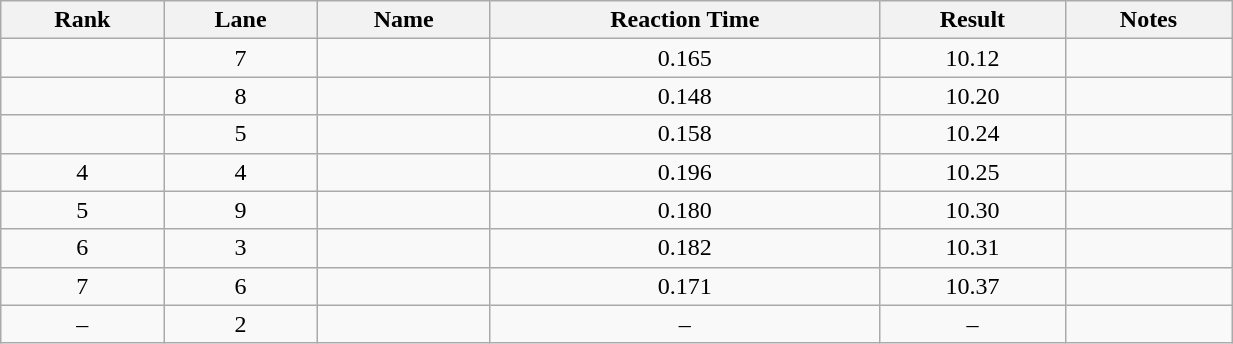<table class="wikitable" style="text-align:center;width: 65%">
<tr>
<th>Rank</th>
<th>Lane</th>
<th>Name</th>
<th>Reaction Time</th>
<th>Result</th>
<th>Notes</th>
</tr>
<tr>
<td></td>
<td>7</td>
<td align="left"></td>
<td>0.165</td>
<td>10.12</td>
<td></td>
</tr>
<tr>
<td></td>
<td>8</td>
<td align="left"></td>
<td>0.148</td>
<td>10.20</td>
<td></td>
</tr>
<tr>
<td></td>
<td>5</td>
<td align="left"></td>
<td>0.158</td>
<td>10.24</td>
<td></td>
</tr>
<tr>
<td>4</td>
<td>4</td>
<td align="left"></td>
<td>0.196</td>
<td>10.25</td>
<td></td>
</tr>
<tr>
<td>5</td>
<td>9</td>
<td align="left"></td>
<td>0.180</td>
<td>10.30</td>
<td></td>
</tr>
<tr>
<td>6</td>
<td>3</td>
<td align="left"></td>
<td>0.182</td>
<td>10.31</td>
<td></td>
</tr>
<tr>
<td>7</td>
<td>6</td>
<td align="left"></td>
<td>0.171</td>
<td>10.37</td>
<td></td>
</tr>
<tr>
<td>–</td>
<td>2</td>
<td align="left"></td>
<td>–</td>
<td>–</td>
<td></td>
</tr>
</table>
